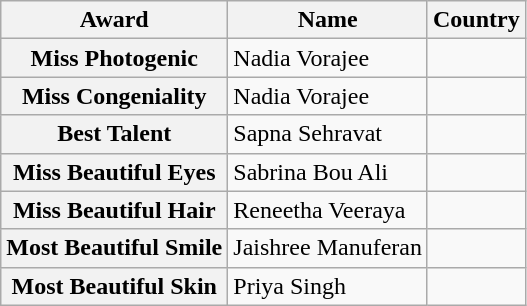<table class="wikitable">
<tr>
<th>Award</th>
<th>Name</th>
<th>Country</th>
</tr>
<tr>
<th>Miss Photogenic</th>
<td>Nadia Vorajee</td>
<td></td>
</tr>
<tr>
<th>Miss Congeniality</th>
<td>Nadia Vorajee</td>
<td></td>
</tr>
<tr>
<th>Best Talent</th>
<td>Sapna Sehravat</td>
<td></td>
</tr>
<tr>
<th>Miss Beautiful Eyes</th>
<td>Sabrina Bou Ali</td>
<td></td>
</tr>
<tr>
<th>Miss Beautiful Hair</th>
<td>Reneetha Veeraya</td>
<td></td>
</tr>
<tr>
<th>Most Beautiful Smile</th>
<td>Jaishree Manuferan</td>
<td></td>
</tr>
<tr>
<th>Most Beautiful Skin</th>
<td>Priya Singh</td>
<td></td>
</tr>
</table>
